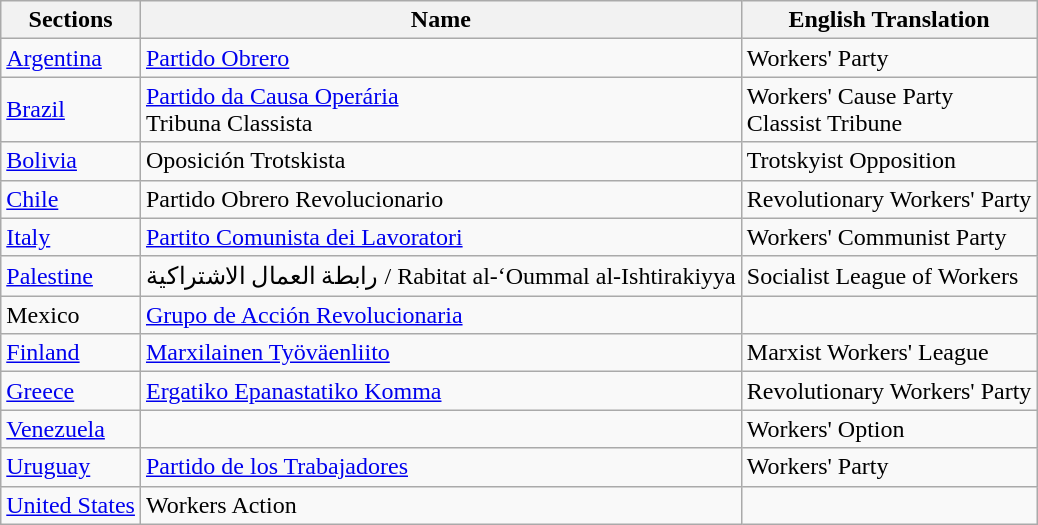<table class="wikitable">
<tr>
<th>Sections</th>
<th>Name</th>
<th><strong>English Translation</strong></th>
</tr>
<tr>
<td><a href='#'>Argentina</a></td>
<td><a href='#'>Partido Obrero</a></td>
<td>Workers' Party</td>
</tr>
<tr>
<td><a href='#'>Brazil</a></td>
<td><a href='#'>Partido da Causa Operária</a><br>Tribuna Classista</td>
<td>Workers' Cause Party<br>Classist Tribune</td>
</tr>
<tr>
<td><a href='#'>Bolivia</a></td>
<td>Oposición Trotskista</td>
<td>Trotskyist Opposition</td>
</tr>
<tr>
<td><a href='#'>Chile</a></td>
<td>Partido Obrero Revolucionario</td>
<td>Revolutionary Workers' Party</td>
</tr>
<tr>
<td><a href='#'>Italy</a></td>
<td><a href='#'>Partito Comunista dei Lavoratori</a></td>
<td>Workers' Communist Party</td>
</tr>
<tr>
<td><a href='#'>Palestine</a></td>
<td>رابطة العمال الاشتراكية / Rabitat al-‘Oummal al-Ishtirakiyya</td>
<td>Socialist League of Workers</td>
</tr>
<tr>
<td>Mexico</td>
<td><a href='#'>Grupo de Acción Revolucionaria</a></td>
<td></td>
</tr>
<tr>
<td><a href='#'>Finland</a></td>
<td><a href='#'>Marxilainen Työväenliito</a></td>
<td>Marxist Workers' League</td>
</tr>
<tr>
<td><a href='#'>Greece</a></td>
<td><a href='#'>Ergatiko Epanastatiko Komma</a></td>
<td>Revolutionary Workers' Party</td>
</tr>
<tr>
<td><a href='#'>Venezuela</a></td>
<td></td>
<td>Workers' Option</td>
</tr>
<tr>
<td><a href='#'>Uruguay</a></td>
<td><a href='#'>Partido de los Trabajadores</a></td>
<td>Workers' Party</td>
</tr>
<tr>
<td><a href='#'>United States</a></td>
<td>Workers Action</td>
<td></td>
</tr>
</table>
